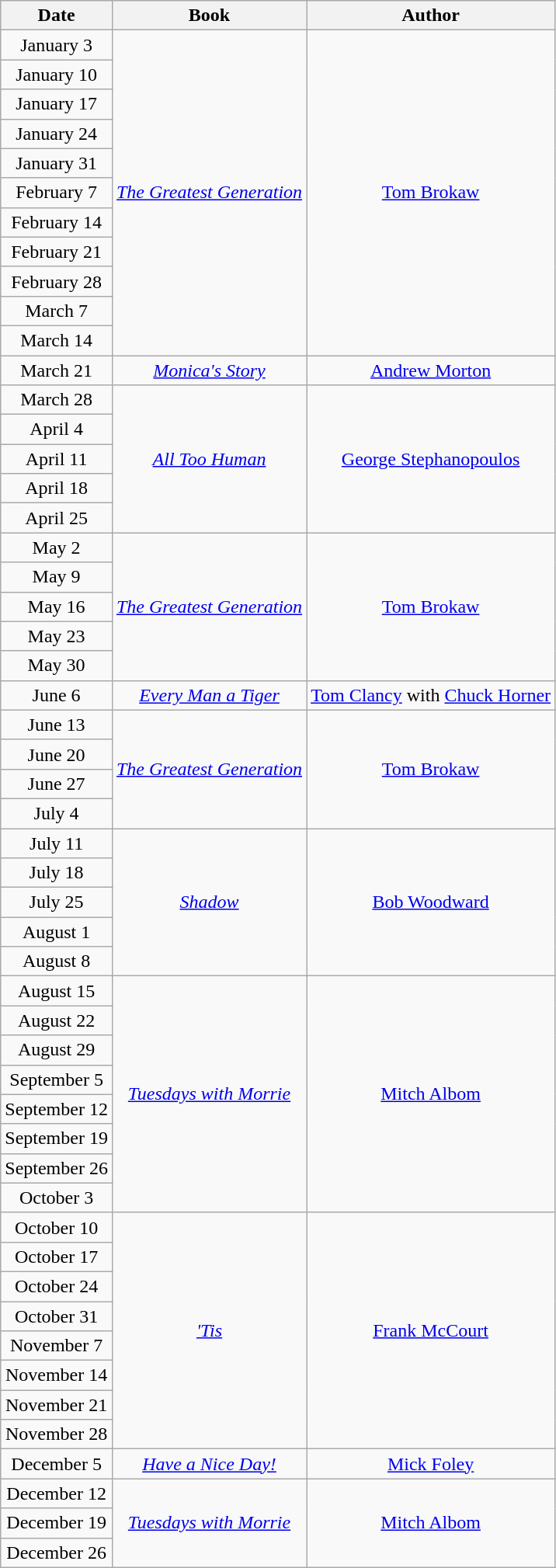<table class="wikitable" style="text-align: center">
<tr>
<th>Date</th>
<th>Book</th>
<th>Author</th>
</tr>
<tr>
<td>January 3</td>
<td rowspan=11><em><a href='#'>The Greatest Generation</a></em></td>
<td rowspan=11><a href='#'>Tom Brokaw</a></td>
</tr>
<tr>
<td>January 10</td>
</tr>
<tr>
<td>January 17</td>
</tr>
<tr>
<td>January 24</td>
</tr>
<tr>
<td>January 31</td>
</tr>
<tr>
<td>February 7</td>
</tr>
<tr>
<td>February 14</td>
</tr>
<tr>
<td>February 21</td>
</tr>
<tr>
<td>February 28</td>
</tr>
<tr>
<td>March 7</td>
</tr>
<tr>
<td>March 14</td>
</tr>
<tr>
<td>March 21</td>
<td><em><a href='#'>Monica's Story</a></em></td>
<td><a href='#'>Andrew Morton</a></td>
</tr>
<tr>
<td>March 28</td>
<td rowspan=5><em><a href='#'>All Too Human</a></em></td>
<td rowspan=5><a href='#'>George Stephanopoulos</a></td>
</tr>
<tr>
<td>April 4</td>
</tr>
<tr>
<td>April 11</td>
</tr>
<tr>
<td>April 18</td>
</tr>
<tr>
<td>April 25</td>
</tr>
<tr>
<td>May 2</td>
<td rowspan=5><em><a href='#'>The Greatest Generation</a></em></td>
<td rowspan=5><a href='#'>Tom Brokaw</a></td>
</tr>
<tr>
<td>May 9</td>
</tr>
<tr>
<td>May 16</td>
</tr>
<tr>
<td>May 23</td>
</tr>
<tr>
<td>May 30</td>
</tr>
<tr>
<td>June 6</td>
<td><em><a href='#'>Every Man a Tiger</a></em></td>
<td><a href='#'>Tom Clancy</a> with <a href='#'>Chuck Horner</a></td>
</tr>
<tr>
<td>June 13</td>
<td rowspan=4><em><a href='#'>The Greatest Generation</a></em></td>
<td rowspan=4><a href='#'>Tom Brokaw</a></td>
</tr>
<tr>
<td>June 20</td>
</tr>
<tr>
<td>June 27</td>
</tr>
<tr>
<td>July 4</td>
</tr>
<tr>
<td>July 11</td>
<td rowspan=5><em><a href='#'>Shadow</a></em></td>
<td rowspan=5><a href='#'>Bob Woodward</a></td>
</tr>
<tr>
<td>July 18</td>
</tr>
<tr>
<td>July 25</td>
</tr>
<tr>
<td>August 1</td>
</tr>
<tr>
<td>August 8</td>
</tr>
<tr>
<td>August 15</td>
<td rowspan=8><em><a href='#'>Tuesdays with Morrie</a></em></td>
<td rowspan=8><a href='#'>Mitch Albom</a></td>
</tr>
<tr>
<td>August 22</td>
</tr>
<tr>
<td>August 29</td>
</tr>
<tr>
<td>September 5</td>
</tr>
<tr>
<td>September 12</td>
</tr>
<tr>
<td>September 19</td>
</tr>
<tr>
<td>September 26</td>
</tr>
<tr>
<td>October 3</td>
</tr>
<tr>
<td>October 10</td>
<td rowspan=8><em><a href='#'>'Tis</a></em></td>
<td rowspan=8><a href='#'>Frank McCourt</a></td>
</tr>
<tr>
<td>October 17</td>
</tr>
<tr>
<td>October 24</td>
</tr>
<tr>
<td>October 31</td>
</tr>
<tr>
<td>November 7</td>
</tr>
<tr>
<td>November 14</td>
</tr>
<tr>
<td>November 21</td>
</tr>
<tr>
<td>November 28</td>
</tr>
<tr>
<td>December 5</td>
<td><em><a href='#'>Have a Nice Day!</a></em></td>
<td><a href='#'>Mick Foley</a></td>
</tr>
<tr>
<td>December 12</td>
<td rowspan=3><em><a href='#'>Tuesdays with Morrie</a></em></td>
<td rowspan=3><a href='#'>Mitch Albom</a></td>
</tr>
<tr>
<td>December 19</td>
</tr>
<tr>
<td>December 26</td>
</tr>
</table>
